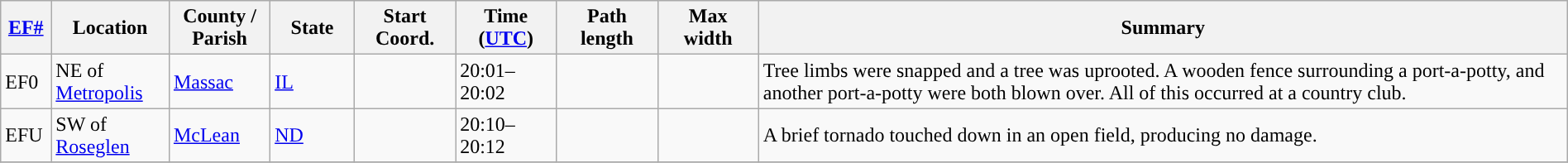<table class="wikitable sortable" style="width:100%;">
<tr>
<th scope="col"  style="width:3%; text-align:center;"><a href='#'>EF#</a></th>
<th scope="col"  style="width:7%; text-align:center;" class="unsortable">Location</th>
<th scope="col"  style="width:6%; text-align:center;" class="unsortable">County / Parish</th>
<th scope="col"  style="width:5%; text-align:center;">State</th>
<th scope="col"  style="width:6%; text-align:center;">Start Coord.</th>
<th scope="col"  style="width:6%; text-align:center;">Time (<a href='#'>UTC</a>)</th>
<th scope="col"  style="width:6%; text-align:center;">Path length</th>
<th scope="col"  style="width:6%; text-align:center;">Max width</th>
<th scope="col" class="unsortable" style="width:48%; text-align:center;">Summary</th>
</tr>
<tr>
<td>EF0</td>
<td>NE of <a href='#'>Metropolis</a></td>
<td><a href='#'>Massac</a></td>
<td><a href='#'>IL</a></td>
<td></td>
<td>20:01–20:02</td>
<td></td>
<td></td>
<td>Tree limbs were snapped and a tree was uprooted. A wooden fence surrounding a port-a-potty, and another port-a-potty were both blown over. All of this occurred at a country club.</td>
</tr>
<tr>
<td>EFU</td>
<td>SW of <a href='#'>Roseglen</a></td>
<td><a href='#'>McLean</a></td>
<td><a href='#'>ND</a></td>
<td></td>
<td>20:10–20:12</td>
<td></td>
<td></td>
<td>A brief tornado touched down in an open field, producing no damage.</td>
</tr>
<tr>
</tr>
</table>
